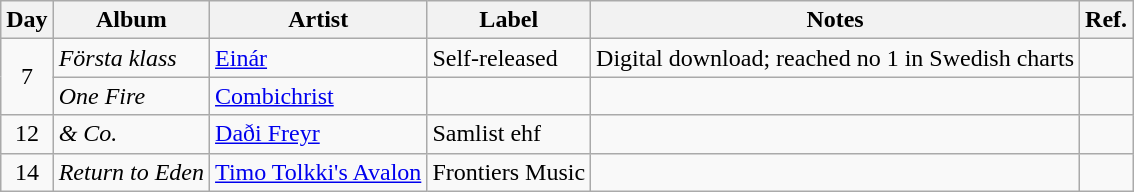<table class="wikitable">
<tr>
<th>Day</th>
<th>Album</th>
<th>Artist</th>
<th>Label</th>
<th>Notes</th>
<th>Ref.</th>
</tr>
<tr>
<td style="text-align:center;" rowspan="2">7</td>
<td><em>Första klass</em></td>
<td><a href='#'>Einár</a></td>
<td>Self-released</td>
<td>Digital download; reached no 1 in Swedish charts</td>
<td></td>
</tr>
<tr>
<td><em>One Fire</em></td>
<td><a href='#'>Combichrist</a></td>
<td></td>
<td></td>
<td></td>
</tr>
<tr>
<td style="text-align:center;" rowspan="1">12</td>
<td><em>& Co.</em></td>
<td><a href='#'>Daði Freyr</a></td>
<td>Samlist ehf</td>
<td></td>
<td></td>
</tr>
<tr>
<td style="text-align:center;" rowspan="1">14</td>
<td><em>Return to Eden</em></td>
<td><a href='#'>Timo Tolkki's Avalon</a></td>
<td>Frontiers Music</td>
<td></td>
<td></td>
</tr>
</table>
